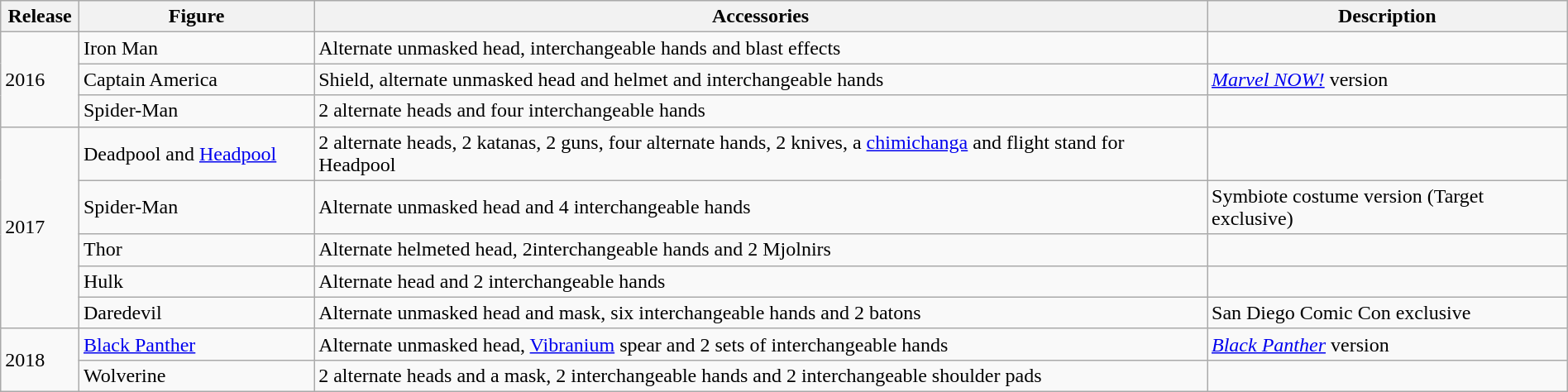<table class="wikitable" style="width:100%;">
<tr>
<th width=5%>Release</th>
<th width=15%>Figure</th>
<th width=57%>Accessories</th>
<th width=23%>Description</th>
</tr>
<tr>
<td rowspan=3>2016</td>
<td>Iron Man</td>
<td>Alternate unmasked head, interchangeable hands and blast effects</td>
<td></td>
</tr>
<tr>
<td>Captain America</td>
<td>Shield, alternate unmasked head and helmet and interchangeable hands</td>
<td><em><a href='#'>Marvel NOW!</a></em> version</td>
</tr>
<tr>
<td>Spider-Man</td>
<td>2 alternate heads and four interchangeable hands</td>
<td></td>
</tr>
<tr>
<td rowspan=5>2017</td>
<td>Deadpool and <a href='#'>Headpool</a></td>
<td>2 alternate heads, 2 katanas, 2 guns, four alternate hands, 2 knives, a <a href='#'>chimichanga</a> and flight stand for Headpool</td>
<td></td>
</tr>
<tr>
<td>Spider-Man</td>
<td>Alternate unmasked head and 4 interchangeable hands</td>
<td>Symbiote costume version (Target exclusive)</td>
</tr>
<tr>
<td>Thor</td>
<td>Alternate helmeted head, 2interchangeable hands and 2 Mjolnirs</td>
<td></td>
</tr>
<tr>
<td>Hulk</td>
<td>Alternate head and 2 interchangeable hands</td>
<td></td>
</tr>
<tr>
<td>Daredevil</td>
<td>Alternate unmasked head and mask, six interchangeable hands and 2 batons</td>
<td>San Diego Comic Con exclusive</td>
</tr>
<tr>
<td rowspan=2>2018</td>
<td><a href='#'>Black Panther</a></td>
<td>Alternate unmasked head, <a href='#'>Vibranium</a> spear and 2 sets of interchangeable hands</td>
<td><em><a href='#'>Black Panther</a></em> version</td>
</tr>
<tr>
<td>Wolverine</td>
<td>2 alternate heads and a mask, 2 interchangeable hands and 2 interchangeable shoulder pads</td>
<td></td>
</tr>
</table>
